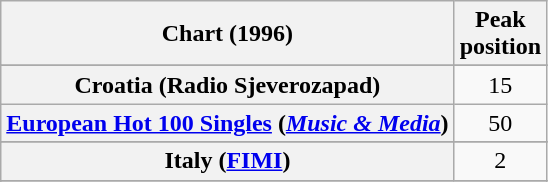<table class="wikitable sortable plainrowheaders" style="text-align:center">
<tr>
<th scope="col">Chart (1996)</th>
<th scope="col">Peak<br>position</th>
</tr>
<tr>
</tr>
<tr>
<th scope="row">Croatia (Radio Sjeverozapad)</th>
<td>15</td>
</tr>
<tr>
<th scope="row"><a href='#'>European Hot 100 Singles</a> (<em><a href='#'>Music & Media</a></em>)</th>
<td>50</td>
</tr>
<tr>
</tr>
<tr>
<th scope="row">Italy (<a href='#'>FIMI</a>)</th>
<td>2</td>
</tr>
<tr>
</tr>
<tr>
</tr>
<tr>
</tr>
</table>
